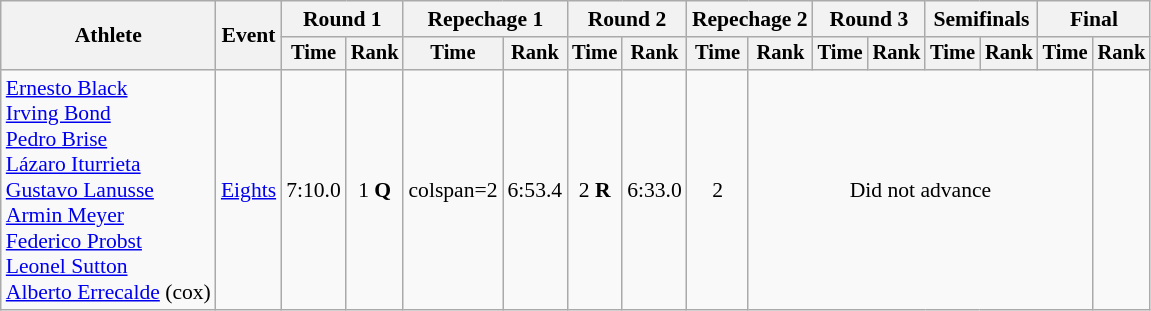<table class=wikitable style=font-size:90%;text-align:center>
<tr>
<th rowspan=2>Athlete</th>
<th rowspan=2>Event</th>
<th colspan=2>Round 1</th>
<th colspan=2>Repechage 1</th>
<th colspan=2>Round 2</th>
<th colspan=2>Repechage 2</th>
<th colspan=2>Round 3</th>
<th colspan=2>Semifinals</th>
<th colspan=2>Final</th>
</tr>
<tr style=font-size:95%>
<th>Time</th>
<th>Rank</th>
<th>Time</th>
<th>Rank</th>
<th>Time</th>
<th>Rank</th>
<th>Time</th>
<th>Rank</th>
<th>Time</th>
<th>Rank</th>
<th>Time</th>
<th>Rank</th>
<th>Time</th>
<th>Rank</th>
</tr>
<tr>
<td align=left><a href='#'>Ernesto Black</a> <br> <a href='#'>Irving Bond</a> <br> <a href='#'>Pedro Brise</a> <br> <a href='#'>Lázaro Iturrieta</a> <br> <a href='#'>Gustavo Lanusse</a> <br> <a href='#'>Armin Meyer</a> <br> <a href='#'>Federico Probst</a> <br> <a href='#'>Leonel Sutton</a> <br> <a href='#'>Alberto Errecalde</a> (cox)</td>
<td align=left><a href='#'>Eights</a></td>
<td>7:10.0</td>
<td>1 <strong>Q</strong></td>
<td>colspan=2 </td>
<td>6:53.4</td>
<td>2 <strong>R</strong></td>
<td>6:33.0</td>
<td>2</td>
<td colspan=6>Did not advance</td>
</tr>
</table>
